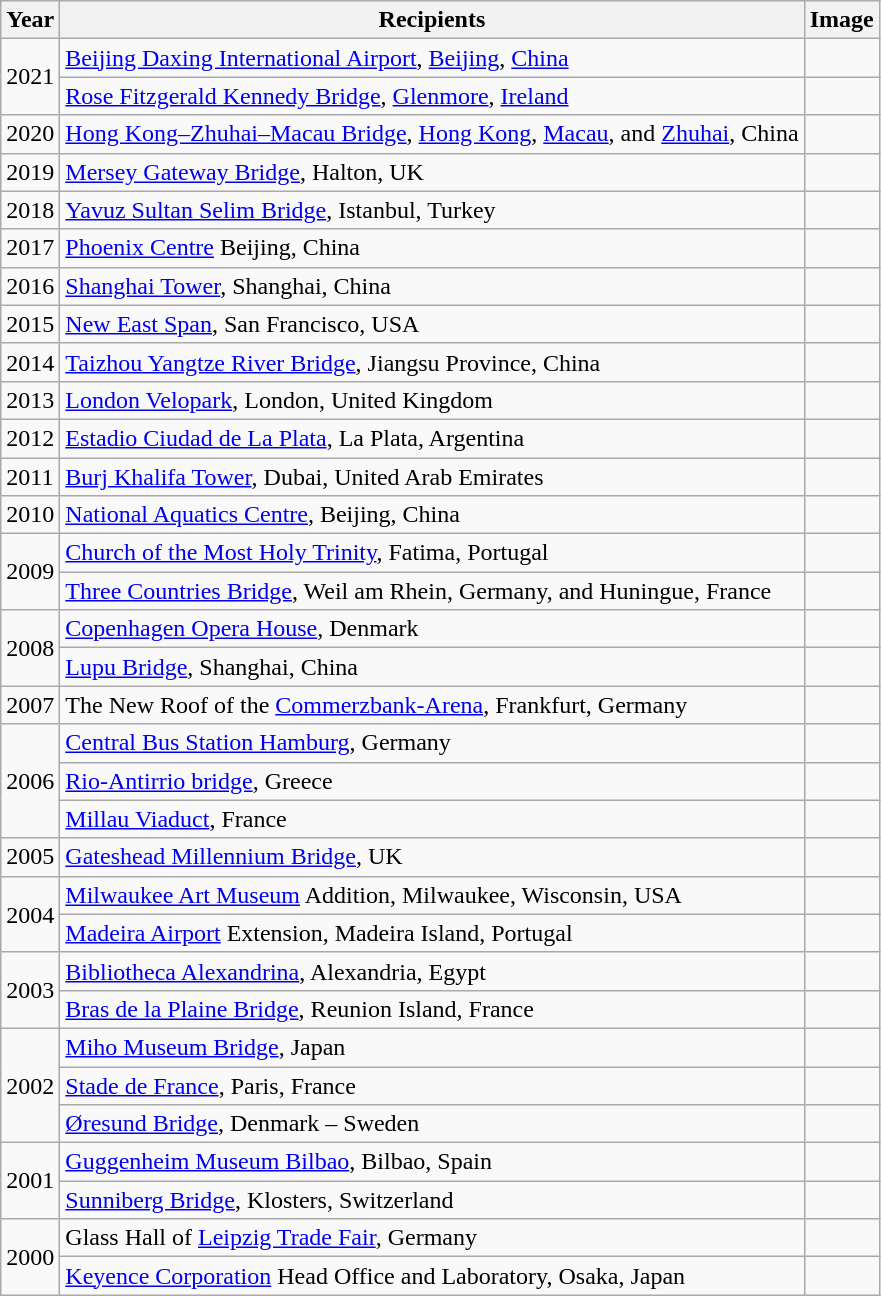<table class="wikitable sortable">
<tr>
<th>Year</th>
<th>Recipients</th>
<th>Image</th>
</tr>
<tr>
<td rowspan=2>2021</td>
<td><a href='#'>Beijing Daxing International Airport</a>, <a href='#'>Beijing</a>, <a href='#'>China</a></td>
<td></td>
</tr>
<tr>
<td><a href='#'>Rose Fitzgerald Kennedy Bridge</a>, <a href='#'>Glenmore</a>, <a href='#'>Ireland</a></td>
<td></td>
</tr>
<tr>
<td>2020</td>
<td><a href='#'>Hong Kong–Zhuhai–Macau Bridge</a>, <a href='#'>Hong Kong</a>, <a href='#'>Macau</a>, and <a href='#'>Zhuhai</a>, China</td>
<td></td>
</tr>
<tr>
<td>2019</td>
<td><a href='#'>Mersey Gateway Bridge</a>, Halton, UK</td>
<td></td>
</tr>
<tr>
<td>2018</td>
<td><a href='#'>Yavuz Sultan Selim Bridge</a>, Istanbul, Turkey</td>
<td></td>
</tr>
<tr>
<td>2017</td>
<td><a href='#'>Phoenix Centre</a> Beijing, China</td>
<td></td>
</tr>
<tr>
<td>2016</td>
<td><a href='#'>Shanghai Tower</a>, Shanghai, China</td>
<td></td>
</tr>
<tr>
<td>2015</td>
<td><a href='#'>New East Span</a>, San Francisco, USA</td>
<td></td>
</tr>
<tr>
<td>2014</td>
<td><a href='#'>Taizhou Yangtze River Bridge</a>, Jiangsu Province, China</td>
<td></td>
</tr>
<tr>
<td>2013</td>
<td><a href='#'>London Velopark</a>, London, United Kingdom</td>
<td></td>
</tr>
<tr>
<td>2012</td>
<td><a href='#'>Estadio Ciudad de La Plata</a>, La Plata, Argentina</td>
<td></td>
</tr>
<tr>
<td>2011</td>
<td><a href='#'>Burj Khalifa Tower</a>, Dubai, United Arab Emirates</td>
<td></td>
</tr>
<tr>
<td>2010</td>
<td><a href='#'>National Aquatics Centre</a>, Beijing, China</td>
<td></td>
</tr>
<tr>
<td rowspan=2>2009</td>
<td><a href='#'>Church of the Most Holy Trinity</a>, Fatima, Portugal</td>
<td></td>
</tr>
<tr>
<td><a href='#'>Three Countries Bridge</a>, Weil am Rhein, Germany, and Huningue, France</td>
<td></td>
</tr>
<tr>
<td rowspan=2>2008</td>
<td><a href='#'>Copenhagen Opera House</a>, Denmark</td>
<td></td>
</tr>
<tr>
<td><a href='#'>Lupu Bridge</a>, Shanghai, China</td>
<td></td>
</tr>
<tr>
<td>2007</td>
<td>The New Roof of the <a href='#'>Commerzbank-Arena</a>, Frankfurt, Germany</td>
<td></td>
</tr>
<tr>
<td rowspan=3>2006</td>
<td><a href='#'>Central Bus Station Hamburg</a>, Germany</td>
<td></td>
</tr>
<tr>
<td><a href='#'>Rio-Antirrio bridge</a>, Greece</td>
<td></td>
</tr>
<tr>
<td><a href='#'>Millau Viaduct</a>, France</td>
<td></td>
</tr>
<tr>
<td>2005</td>
<td><a href='#'>Gateshead Millennium Bridge</a>, UK</td>
<td></td>
</tr>
<tr>
<td rowspan=2>2004</td>
<td><a href='#'>Milwaukee Art Museum</a> Addition, Milwaukee, Wisconsin, USA</td>
<td></td>
</tr>
<tr>
<td><a href='#'>Madeira Airport</a> Extension, Madeira Island, Portugal</td>
<td></td>
</tr>
<tr>
<td rowspan=2>2003</td>
<td><a href='#'>Bibliotheca Alexandrina</a>, Alexandria, Egypt</td>
<td></td>
</tr>
<tr>
<td><a href='#'>Bras de la Plaine Bridge</a>, Reunion Island, France</td>
<td></td>
</tr>
<tr>
<td rowspan=3>2002</td>
<td><a href='#'> Miho Museum Bridge</a>, Japan</td>
<td></td>
</tr>
<tr>
<td><a href='#'>Stade de France</a>, Paris, France</td>
<td></td>
</tr>
<tr>
<td><a href='#'>Øresund Bridge</a>, Denmark – Sweden</td>
<td></td>
</tr>
<tr>
<td rowspan=2>2001</td>
<td><a href='#'>Guggenheim Museum Bilbao</a>, Bilbao, Spain</td>
<td></td>
</tr>
<tr>
<td><a href='#'>Sunniberg Bridge</a>, Klosters, Switzerland</td>
<td></td>
</tr>
<tr>
<td rowspan=2>2000</td>
<td>Glass Hall of <a href='#'>Leipzig Trade Fair</a>, Germany</td>
<td></td>
</tr>
<tr>
<td><a href='#'>Keyence Corporation</a> Head Office and Laboratory, Osaka, Japan</td>
<td></td>
</tr>
</table>
